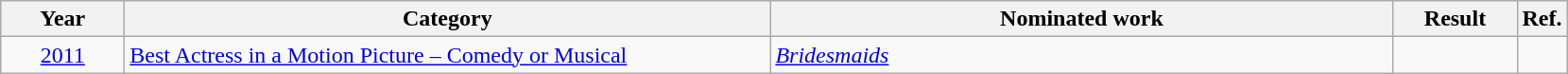<table class=wikitable>
<tr>
<th scope="col" style="width:5em;">Year</th>
<th scope="col" style="width:28em;">Category</th>
<th scope="col" style="width:27em;">Nominated work</th>
<th scope="col" style="width:5em;">Result</th>
<th>Ref.</th>
</tr>
<tr>
<td style="text-align:center;"><a href='#'>2011</a></td>
<td><a href='#'>Best Actress in a Motion Picture – Comedy or Musical</a></td>
<td><em><a href='#'>Bridesmaids</a></em></td>
<td></td>
<td></td>
</tr>
</table>
